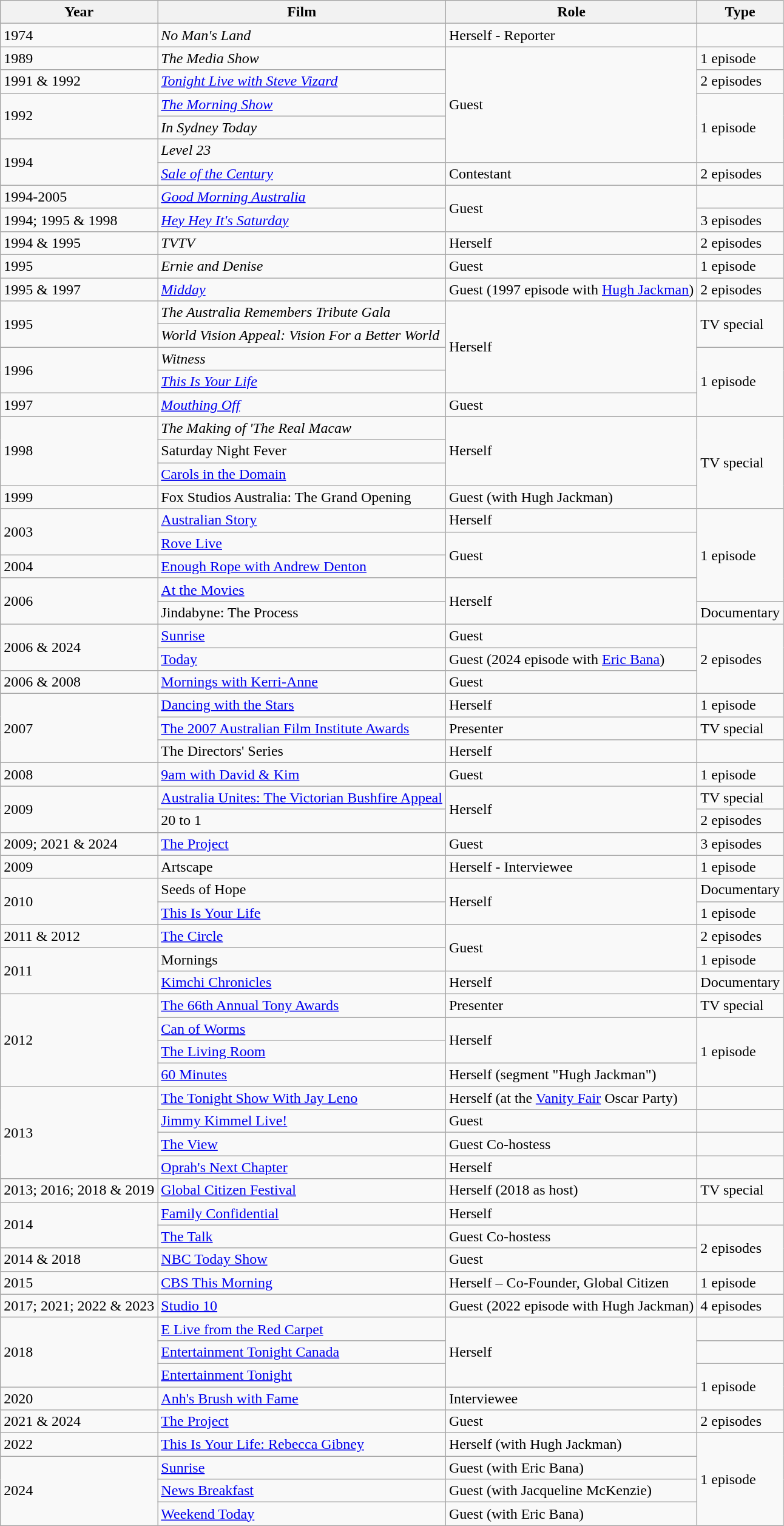<table class="wikitable sortable">
<tr>
<th>Year</th>
<th>Film</th>
<th>Role</th>
<th scope="col" class="unsortable">Type</th>
</tr>
<tr>
<td>1974</td>
<td><em>No Man's Land</em></td>
<td>Herself - Reporter</td>
<td></td>
</tr>
<tr>
<td>1989</td>
<td><em>The Media Show</em></td>
<td rowspan=5>Guest</td>
<td>1 episode</td>
</tr>
<tr>
<td>1991 & 1992</td>
<td><em><a href='#'>Tonight Live with Steve Vizard</a></em></td>
<td>2 episodes</td>
</tr>
<tr>
<td rowspan=2>1992</td>
<td><em><a href='#'>The Morning Show</a></em></td>
<td rowspan=3>1 episode</td>
</tr>
<tr>
<td><em>In Sydney Today</em></td>
</tr>
<tr>
<td rowspan=2>1994</td>
<td><em>Level 23</em></td>
</tr>
<tr>
<td><em><a href='#'>Sale of the Century</a></em></td>
<td>Contestant</td>
<td>2 episodes</td>
</tr>
<tr>
<td>1994-2005</td>
<td><em><a href='#'>Good Morning Australia</a></em></td>
<td rowspan=2>Guest</td>
<td></td>
</tr>
<tr>
<td>1994; 1995 & 1998</td>
<td><em><a href='#'>Hey Hey It's Saturday</a></em></td>
<td>3 episodes</td>
</tr>
<tr>
<td>1994 & 1995</td>
<td><em>TVTV</em></td>
<td>Herself</td>
<td>2 episodes</td>
</tr>
<tr>
<td>1995</td>
<td><em>Ernie and Denise</em></td>
<td>Guest</td>
<td>1 episode</td>
</tr>
<tr>
<td>1995 & 1997</td>
<td><em><a href='#'>Midday</a></em></td>
<td>Guest (1997 episode with <a href='#'>Hugh Jackman</a>)</td>
<td>2 episodes</td>
</tr>
<tr>
<td rowspan=2>1995</td>
<td><em>The Australia Remembers Tribute Gala</em></td>
<td rowspan=4>Herself</td>
<td rowspan=2>TV special</td>
</tr>
<tr>
<td><em>World Vision Appeal: Vision For a Better World</em></td>
</tr>
<tr>
<td rowspan=2>1996</td>
<td><em>Witness</em></td>
<td rowspan=3>1 episode</td>
</tr>
<tr>
<td><em><a href='#'>This Is Your Life</a></em></td>
</tr>
<tr>
<td>1997</td>
<td><em><a href='#'>Mouthing Off</a></em></td>
<td>Guest</td>
</tr>
<tr>
<td rowspan=3>1998</td>
<td><em>The Making of 'The Real Macaw<strong></td>
<td rowspan=3>Herself</td>
<td rowspan=4>TV special</td>
</tr>
<tr>
<td></em>Saturday Night Fever<em></td>
</tr>
<tr>
<td></em><a href='#'>Carols in the Domain</a><em></td>
</tr>
<tr>
<td>1999</td>
<td></em>Fox Studios Australia: The Grand Opening<em></td>
<td>Guest (with Hugh Jackman)</td>
</tr>
<tr>
<td rowspan=2>2003</td>
<td></em><a href='#'>Australian Story</a><em></td>
<td>Herself</td>
<td rowspan=4>1 episode</td>
</tr>
<tr>
<td></em><a href='#'>Rove Live</a><em></td>
<td rowspan=2>Guest</td>
</tr>
<tr>
<td>2004</td>
<td></em><a href='#'>Enough Rope with Andrew Denton</a><em></td>
</tr>
<tr>
<td rowspan=2>2006</td>
<td></em><a href='#'>At the Movies</a><em></td>
<td rowspan=2>Herself</td>
</tr>
<tr>
<td></em>Jindabyne: The Process<em></td>
<td>Documentary</td>
</tr>
<tr>
<td rowspan=2>2006 & 2024</td>
<td></em><a href='#'>Sunrise</a><em></td>
<td>Guest</td>
<td rowspan=3>2 episodes</td>
</tr>
<tr>
<td></em><a href='#'>Today</a><em></td>
<td>Guest (2024 episode with <a href='#'>Eric Bana</a>)</td>
</tr>
<tr>
<td>2006 & 2008</td>
<td></em><a href='#'>Mornings with Kerri-Anne</a><em></td>
<td>Guest</td>
</tr>
<tr>
<td rowspan=3>2007</td>
<td></em><a href='#'>Dancing with the Stars</a><em></td>
<td>Herself</td>
<td>1 episode</td>
</tr>
<tr>
<td></em><a href='#'>The 2007 Australian Film Institute Awards</a><em></td>
<td>Presenter</td>
<td>TV special</td>
</tr>
<tr>
<td></em>The Directors' Series<em></td>
<td>Herself</td>
<td></td>
</tr>
<tr>
<td>2008</td>
<td></em><a href='#'>9am with David & Kim</a><em></td>
<td>Guest</td>
<td>1 episode</td>
</tr>
<tr>
<td rowspan=2>2009</td>
<td></em><a href='#'>Australia Unites: The Victorian Bushfire Appeal</a><em></td>
<td rowspan=2>Herself</td>
<td>TV special</td>
</tr>
<tr>
<td></em>20 to 1<em></td>
<td>2 episodes</td>
</tr>
<tr>
<td>2009; 2021 & 2024</td>
<td></em><a href='#'>The Project</a><em></td>
<td>Guest</td>
<td>3 episodes</td>
</tr>
<tr>
<td>2009</td>
<td></em>Artscape<em></td>
<td>Herself - Interviewee</td>
<td>1 episode</td>
</tr>
<tr>
<td rowspan=2>2010</td>
<td></em>Seeds of Hope<em></td>
<td rowspan=2>Herself</td>
<td>Documentary</td>
</tr>
<tr>
<td></em><a href='#'>This Is Your Life</a><em></td>
<td>1 episode</td>
</tr>
<tr>
<td>2011 & 2012</td>
<td></em><a href='#'>The Circle</a><em></td>
<td rowspan=2>Guest</td>
<td>2 episodes</td>
</tr>
<tr>
<td rowspan=2>2011</td>
<td></em>Mornings<em></td>
<td>1 episode</td>
</tr>
<tr>
<td></em><a href='#'>Kimchi Chronicles</a><em></td>
<td>Herself</td>
<td>Documentary</td>
</tr>
<tr>
<td rowspan=4>2012</td>
<td></em><a href='#'>The 66th Annual Tony Awards</a><em></td>
<td>Presenter</td>
<td>TV special</td>
</tr>
<tr>
<td></em><a href='#'>Can of Worms</a><em></td>
<td rowspan=2>Herself</td>
<td rowspan=3>1 episode</td>
</tr>
<tr>
<td></em><a href='#'>The Living Room</a><em></td>
</tr>
<tr>
<td></em><a href='#'>60 Minutes</a><em></td>
<td>Herself (segment "Hugh Jackman")</td>
</tr>
<tr>
<td rowspan=4>2013</td>
<td></em><a href='#'>The Tonight Show With Jay Leno</a><em></td>
<td>Herself (at the <a href='#'>Vanity Fair</a> Oscar Party)</td>
<td></td>
</tr>
<tr>
<td></em><a href='#'>Jimmy Kimmel Live!</a><em></td>
<td>Guest</td>
<td></td>
</tr>
<tr>
<td></em><a href='#'>The View</a><em></td>
<td>Guest Co-hostess</td>
<td></td>
</tr>
<tr>
<td></em><a href='#'>Oprah's Next Chapter</a><em></td>
<td>Herself</td>
<td></td>
</tr>
<tr>
<td>2013; 2016; 2018 & 2019</td>
<td></em><a href='#'>Global Citizen Festival</a><em></td>
<td>Herself (2018 as host)</td>
<td>TV special</td>
</tr>
<tr>
<td rowspan=2>2014</td>
<td></em><a href='#'>Family Confidential</a><em></td>
<td>Herself</td>
<td></td>
</tr>
<tr>
<td></em><a href='#'>The Talk</a><em></td>
<td>Guest Co-hostess</td>
<td rowspan=2>2 episodes</td>
</tr>
<tr>
<td>2014 & 2018</td>
<td></em><a href='#'>NBC Today Show</a><em></td>
<td>Guest</td>
</tr>
<tr>
<td>2015</td>
<td></em><a href='#'>CBS This Morning</a><em></td>
<td>Herself – Co-Founder, Global Citizen</td>
<td>1 episode</td>
</tr>
<tr>
<td>2017; 2021; 2022 & 2023</td>
<td></em><a href='#'>Studio 10</a><em></td>
<td>Guest (2022 episode with Hugh Jackman)</td>
<td>4 episodes</td>
</tr>
<tr>
<td rowspan=3>2018</td>
<td></em><a href='#'>E Live from the Red Carpet</a><em></td>
<td rowspan=3>Herself</td>
<td></td>
</tr>
<tr>
<td></em><a href='#'>Entertainment Tonight Canada</a><em></td>
<td></td>
</tr>
<tr>
<td></em><a href='#'>Entertainment Tonight</a><em></td>
<td rowspan=2>1 episode</td>
</tr>
<tr>
<td>2020</td>
<td></em><a href='#'>Anh's Brush with Fame</a><em></td>
<td>Interviewee</td>
</tr>
<tr>
<td>2021 & 2024</td>
<td></em><a href='#'>The Project</a><em></td>
<td>Guest</td>
<td>2 episodes</td>
</tr>
<tr>
<td>2022</td>
<td></em><a href='#'>This Is Your Life: Rebecca Gibney</a><em></td>
<td>Herself (with Hugh Jackman)</td>
<td rowspan=4>1 episode</td>
</tr>
<tr>
<td rowspan=3>2024</td>
<td></em><a href='#'>Sunrise</a><em></td>
<td>Guest (with Eric Bana)</td>
</tr>
<tr>
<td></em><a href='#'>News Breakfast</a><em></td>
<td>Guest (with Jacqueline McKenzie)</td>
</tr>
<tr>
<td></em><a href='#'>Weekend Today</a><em></td>
<td>Guest (with Eric Bana)</td>
</tr>
</table>
